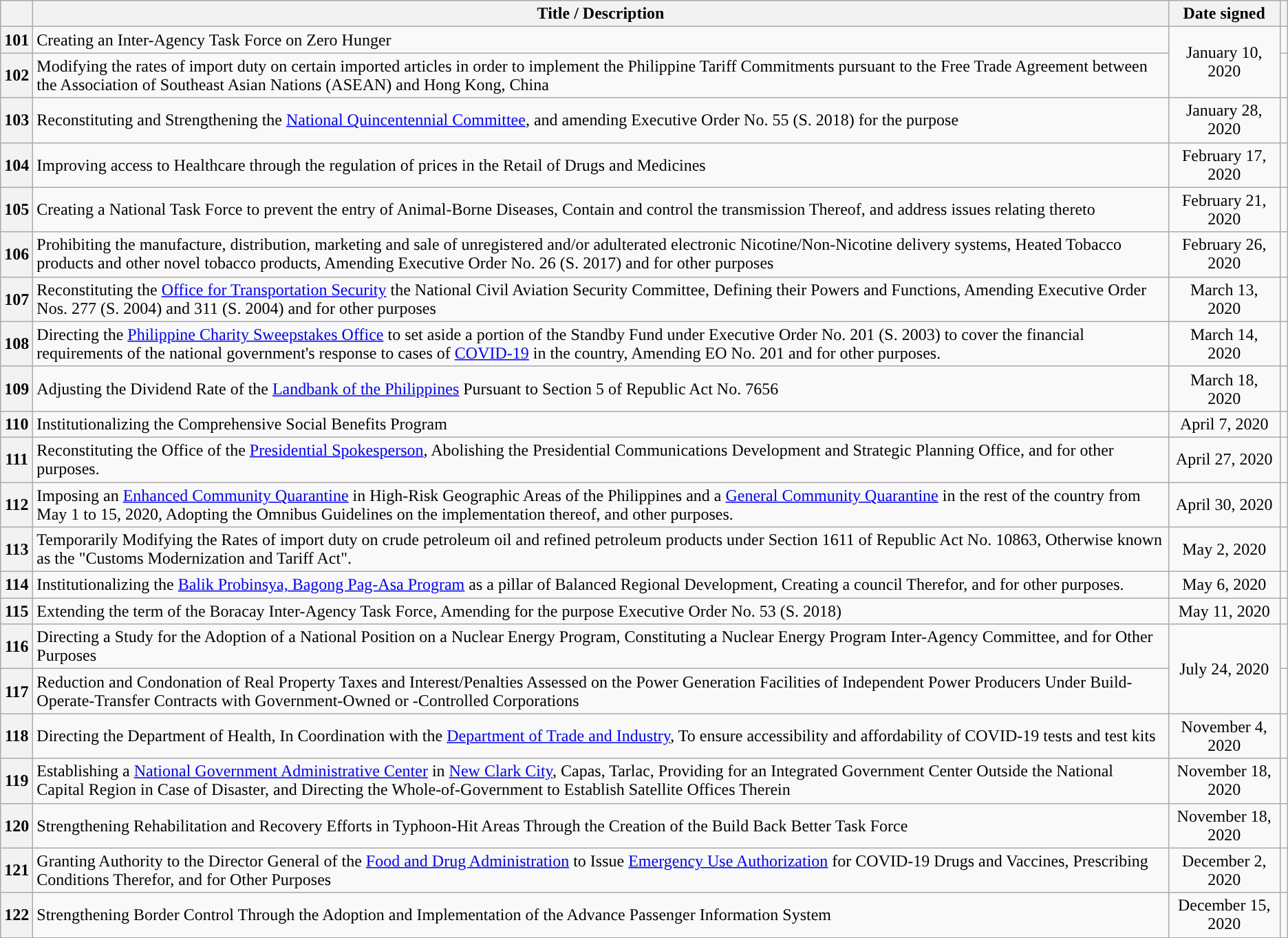<table class="wikitable sortable" style="text-align:center;">
<tr>
<th scope="col"></th>
<th scope="col">Title / Description</th>
<th scope="col">Date signed</th>
<th scope="col" class="unsortable"></th>
</tr>
<tr>
<th scope="row">101</th>
<td style='text-align:left;'>Creating an Inter-Agency Task Force on Zero Hunger</td>
<td rowspan="2">January 10, 2020</td>
<td></td>
</tr>
<tr>
<th scope="row">102</th>
<td style='text-align:left;'>Modifying the rates of import duty on certain imported articles in order to implement the Philippine Tariff Commitments pursuant to the Free Trade Agreement between the Association of Southeast Asian Nations (ASEAN) and Hong Kong, China</td>
<td></td>
</tr>
<tr>
<th scope="row">103</th>
<td style='text-align:left;'>Reconstituting and Strengthening the <a href='#'>National Quincentennial Committee</a>, and amending Executive Order No. 55 (S. 2018) for the purpose</td>
<td>January 28, 2020</td>
<td></td>
</tr>
<tr>
<th scope="row">104</th>
<td style='text-align:left;'>Improving access to Healthcare through the regulation of prices in the Retail of Drugs and Medicines</td>
<td>February 17, 2020</td>
<td></td>
</tr>
<tr>
<th scope="row">105</th>
<td style='text-align:left;'>Creating a National Task Force to prevent the entry of Animal-Borne Diseases, Contain and control the transmission Thereof, and address issues relating thereto</td>
<td>February 21, 2020</td>
<td></td>
</tr>
<tr>
<th scope="row">106</th>
<td style='text-align:left;'>Prohibiting the manufacture, distribution, marketing and sale of unregistered and/or adulterated electronic Nicotine/Non-Nicotine delivery systems, Heated Tobacco products and other novel tobacco products, Amending Executive Order No. 26 (S. 2017) and for other purposes</td>
<td>February 26, 2020</td>
<td></td>
</tr>
<tr>
<th scope="row">107</th>
<td style='text-align:left;'>Reconstituting the <a href='#'>Office for Transportation Security</a> the National Civil Aviation Security Committee, Defining their Powers and Functions, Amending Executive Order Nos. 277 (S. 2004) and 311 (S. 2004) and for other purposes</td>
<td>March 13, 2020</td>
<td></td>
</tr>
<tr>
<th scope="row">108</th>
<td style='text-align:left;'>Directing the <a href='#'>Philippine Charity Sweepstakes Office</a> to set aside a portion of the Standby Fund under Executive Order No. 201 (S. 2003) to cover the financial requirements of the national government's response to cases of <a href='#'>COVID-19</a> in the country, Amending EO No. 201 and for other purposes.</td>
<td>March 14, 2020</td>
<td></td>
</tr>
<tr>
<th scope="row">109</th>
<td style='text-align:left;'>Adjusting the Dividend Rate of the <a href='#'>Landbank of the Philippines</a> Pursuant to Section 5 of Republic Act No. 7656</td>
<td>March 18, 2020</td>
<td></td>
</tr>
<tr>
<th scope="row">110</th>
<td style='text-align:left;'>Institutionalizing the Comprehensive Social Benefits Program</td>
<td>April 7, 2020</td>
<td></td>
</tr>
<tr>
<th scope="row">111</th>
<td style='text-align:left;'>Reconstituting the Office of the <a href='#'>Presidential Spokesperson</a>, Abolishing the Presidential Communications Development and Strategic Planning Office, and for other purposes.</td>
<td>April 27, 2020</td>
<td></td>
</tr>
<tr>
<th scope="row">112</th>
<td style='text-align:left;'>Imposing an <a href='#'>Enhanced Community Quarantine</a> in High-Risk Geographic Areas of the Philippines and a <a href='#'>General Community Quarantine</a> in the rest of the country from May 1 to 15, 2020, Adopting the Omnibus Guidelines on the implementation thereof, and other purposes.</td>
<td>April 30, 2020</td>
<td></td>
</tr>
<tr>
<th scope="row">113</th>
<td style='text-align:left;'>Temporarily Modifying the Rates of import duty on crude petroleum oil and refined petroleum products under Section 1611 of Republic Act No. 10863, Otherwise known as the "Customs Modernization and Tariff Act".</td>
<td>May 2, 2020</td>
<td></td>
</tr>
<tr>
<th scope="row">114</th>
<td style='text-align:left;'>Institutionalizing the <a href='#'>Balik Probinsya, Bagong Pag-Asa Program</a> as a pillar of Balanced Regional Development, Creating a council Therefor, and for other purposes.</td>
<td>May 6, 2020</td>
<td></td>
</tr>
<tr>
<th scope="row">115</th>
<td style='text-align:left;'>Extending the term of the Boracay Inter-Agency Task Force, Amending for the purpose Executive Order No. 53 (S. 2018)</td>
<td>May 11, 2020</td>
<td></td>
</tr>
<tr>
<th scope="row">116</th>
<td style='text-align:left;'>Directing a Study for the Adoption of a National Position on a Nuclear Energy Program, Constituting a Nuclear Energy Program Inter-Agency Committee, and for Other Purposes</td>
<td rowspan="2">July 24, 2020</td>
<td></td>
</tr>
<tr>
<th scope="row">117</th>
<td style='text-align:left;'>Reduction and Condonation of Real Property Taxes and Interest/Penalties Assessed on the Power Generation Facilities of Independent Power Producers Under Build-Operate-Transfer Contracts with Government-Owned or -Controlled Corporations</td>
<td></td>
</tr>
<tr>
<th scope="row">118</th>
<td style='text-align:left;'>Directing the Department of Health, In Coordination with the <a href='#'>Department of Trade and Industry</a>, To ensure accessibility and affordability of COVID-19 tests and test kits</td>
<td>November 4, 2020</td>
<td></td>
</tr>
<tr>
<th scope="row">119</th>
<td style='text-align:left;'>Establishing a <a href='#'>National Government Administrative Center</a> in <a href='#'>New Clark City</a>, Capas, Tarlac, Providing for an Integrated Government Center Outside the National Capital Region in Case of Disaster, and Directing the Whole-of-Government to Establish Satellite Offices Therein</td>
<td>November 18, 2020</td>
<td></td>
</tr>
<tr>
<th scope="row">120</th>
<td style='text-align:left;'>Strengthening Rehabilitation and Recovery Efforts in Typhoon-Hit Areas Through the Creation of the Build Back Better Task Force</td>
<td>November 18, 2020</td>
<td></td>
</tr>
<tr>
<th scope="row">121</th>
<td style='text-align:left;'>Granting Authority to the Director General of the <a href='#'>Food and Drug Administration</a> to Issue <a href='#'>Emergency Use Authorization</a> for COVID-19 Drugs and Vaccines, Prescribing Conditions Therefor, and for Other Purposes</td>
<td>December 2, 2020</td>
<td></td>
</tr>
<tr>
<th scope="row">122</th>
<td style='text-align:left;'>Strengthening Border Control Through the Adoption and Implementation of the Advance Passenger Information System</td>
<td>December 15, 2020</td>
<td></td>
</tr>
</table>
